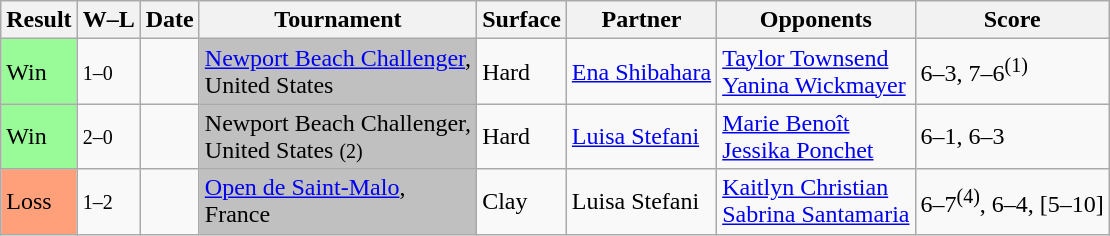<table class="sortable wikitable">
<tr>
<th>Result</th>
<th class="unsortable">W–L</th>
<th>Date</th>
<th>Tournament</th>
<th>Surface</th>
<th>Partner</th>
<th>Opponents</th>
<th class="unsortable">Score</th>
</tr>
<tr>
<td style="background:#98fb98;">Win</td>
<td><small>1–0</small></td>
<td><a href='#'></a></td>
<td bgcolor=silver><a href='#'>Newport Beach Challenger</a>, <br>United States</td>
<td>Hard</td>
<td> <a href='#'>Ena Shibahara</a></td>
<td> <a href='#'>Taylor Townsend</a> <br>  <a href='#'>Yanina Wickmayer</a></td>
<td>6–3, 7–6<sup>(1)</sup></td>
</tr>
<tr>
<td style="background:#98fb98;">Win</td>
<td><small>2–0</small></td>
<td><a href='#'></a></td>
<td bgcolor=silver>Newport Beach Challenger, <br>United States <small>(2)</small></td>
<td>Hard</td>
<td> <a href='#'>Luisa Stefani</a></td>
<td> <a href='#'>Marie Benoît</a> <br>  <a href='#'>Jessika Ponchet</a></td>
<td>6–1, 6–3</td>
</tr>
<tr>
<td style="background:#ffa07a;">Loss</td>
<td><small>1–2</small></td>
<td><a href='#'></a></td>
<td bgcolor=silver><a href='#'>Open de Saint-Malo</a>, <br>France</td>
<td>Clay</td>
<td> Luisa Stefani</td>
<td> <a href='#'>Kaitlyn Christian</a> <br>  <a href='#'>Sabrina Santamaria</a></td>
<td>6–7<sup>(4)</sup>, 6–4, [5–10]</td>
</tr>
</table>
